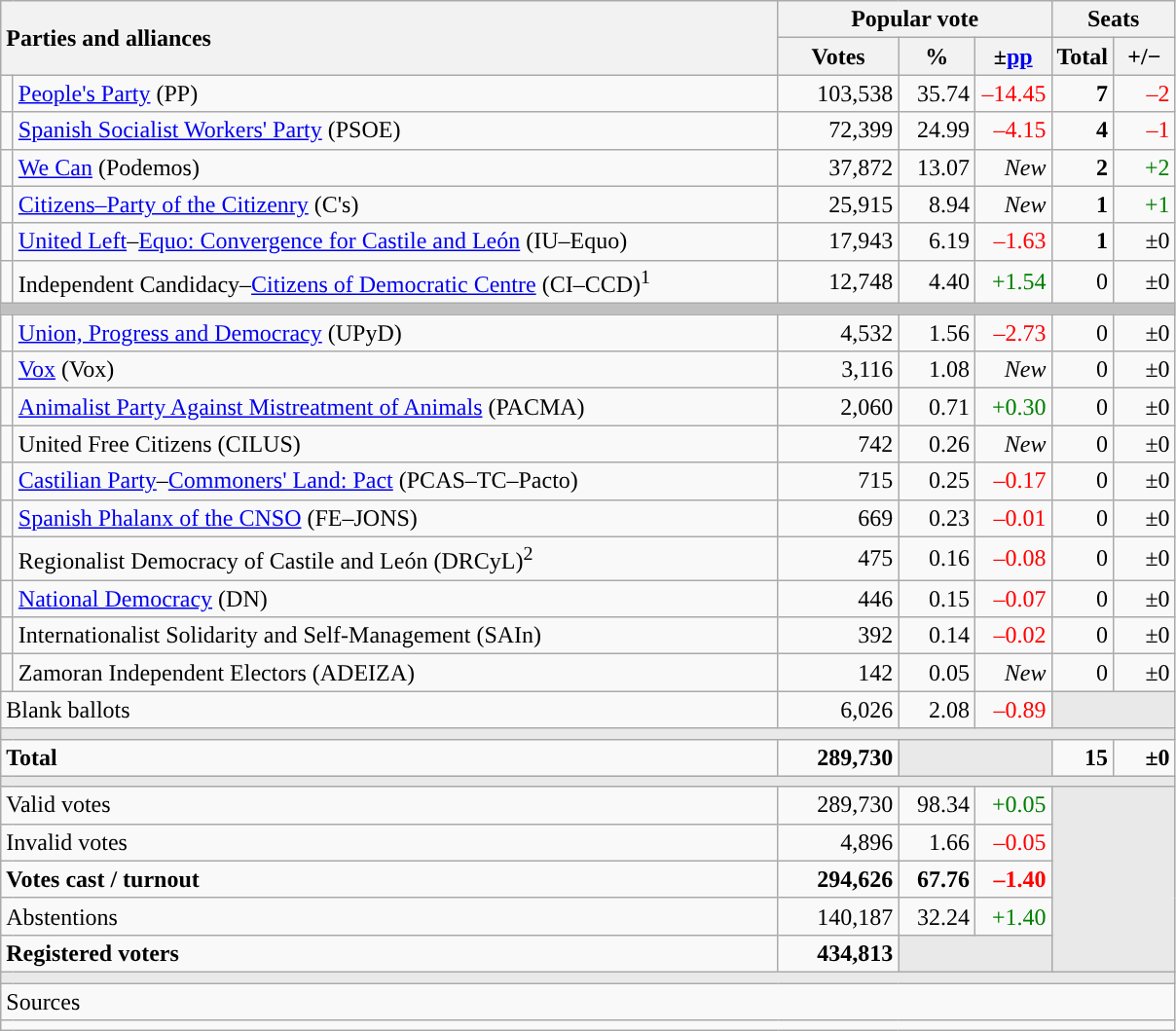<table class="wikitable" style="text-align:right;">
<tr>
<th style="text-align:left;" rowspan="2" colspan="2" width="525">Parties and alliances</th>
<th colspan="3">Popular vote</th>
<th colspan="2">Seats</th>
</tr>
<tr>
<th width="75">Votes</th>
<th width="45">%</th>
<th width="45">±<a href='#'>pp</a></th>
<th width="35">Total</th>
<th width="35">+/−</th>
</tr>
<tr>
<td width="1" style="color:inherit;background:"></td>
<td align="left"><a href='#'>People's Party</a> (PP)</td>
<td>103,538</td>
<td>35.74</td>
<td style="color:red;">–14.45</td>
<td><strong>7</strong></td>
<td style="color:red;">–2</td>
</tr>
<tr>
<td style="color:inherit;background:"></td>
<td align="left"><a href='#'>Spanish Socialist Workers' Party</a> (PSOE)</td>
<td>72,399</td>
<td>24.99</td>
<td style="color:red;">–4.15</td>
<td><strong>4</strong></td>
<td style="color:red;">–1</td>
</tr>
<tr>
<td style="color:inherit;background:"></td>
<td align="left"><a href='#'>We Can</a> (Podemos)</td>
<td>37,872</td>
<td>13.07</td>
<td><em>New</em></td>
<td><strong>2</strong></td>
<td style="color:green;">+2</td>
</tr>
<tr>
<td style="color:inherit;background:"></td>
<td align="left"><a href='#'>Citizens–Party of the Citizenry</a> (C's)</td>
<td>25,915</td>
<td>8.94</td>
<td><em>New</em></td>
<td><strong>1</strong></td>
<td style="color:green;">+1</td>
</tr>
<tr>
<td style="color:inherit;background:"></td>
<td align="left"><a href='#'>United Left</a>–<a href='#'>Equo: Convergence for Castile and León</a> (IU–Equo)</td>
<td>17,943</td>
<td>6.19</td>
<td style="color:red;">–1.63</td>
<td><strong>1</strong></td>
<td>±0</td>
</tr>
<tr>
<td style="color:inherit;background:"></td>
<td align="left">Independent Candidacy–<a href='#'>Citizens of Democratic Centre</a> (CI–CCD)<sup>1</sup></td>
<td>12,748</td>
<td>4.40</td>
<td style="color:green;">+1.54</td>
<td>0</td>
<td>±0</td>
</tr>
<tr>
<td colspan="7" bgcolor="#C0C0C0"></td>
</tr>
<tr>
<td style="color:inherit;background:"></td>
<td align="left"><a href='#'>Union, Progress and Democracy</a> (UPyD)</td>
<td>4,532</td>
<td>1.56</td>
<td style="color:red;">–2.73</td>
<td>0</td>
<td>±0</td>
</tr>
<tr>
<td style="color:inherit;background:"></td>
<td align="left"><a href='#'>Vox</a> (Vox)</td>
<td>3,116</td>
<td>1.08</td>
<td><em>New</em></td>
<td>0</td>
<td>±0</td>
</tr>
<tr>
<td style="color:inherit;background:"></td>
<td align="left"><a href='#'>Animalist Party Against Mistreatment of Animals</a> (PACMA)</td>
<td>2,060</td>
<td>0.71</td>
<td style="color:green;">+0.30</td>
<td>0</td>
<td>±0</td>
</tr>
<tr>
<td style="color:inherit;background:"></td>
<td align="left">United Free Citizens (CILUS)</td>
<td>742</td>
<td>0.26</td>
<td><em>New</em></td>
<td>0</td>
<td>±0</td>
</tr>
<tr>
<td style="color:inherit;background:"></td>
<td align="left"><a href='#'>Castilian Party</a>–<a href='#'>Commoners' Land: Pact</a> (PCAS–TC–Pacto)</td>
<td>715</td>
<td>0.25</td>
<td style="color:red;">–0.17</td>
<td>0</td>
<td>±0</td>
</tr>
<tr>
<td style="color:inherit;background:"></td>
<td align="left"><a href='#'>Spanish Phalanx of the CNSO</a> (FE–JONS)</td>
<td>669</td>
<td>0.23</td>
<td style="color:red;">–0.01</td>
<td>0</td>
<td>±0</td>
</tr>
<tr>
<td style="color:inherit;background:"></td>
<td align="left">Regionalist Democracy of Castile and León (DRCyL)<sup>2</sup></td>
<td>475</td>
<td>0.16</td>
<td style="color:red;">–0.08</td>
<td>0</td>
<td>±0</td>
</tr>
<tr>
<td style="color:inherit;background:"></td>
<td align="left"><a href='#'>National Democracy</a> (DN)</td>
<td>446</td>
<td>0.15</td>
<td style="color:red;">–0.07</td>
<td>0</td>
<td>±0</td>
</tr>
<tr>
<td style="color:inherit;background:"></td>
<td align="left">Internationalist Solidarity and Self-Management (SAIn)</td>
<td>392</td>
<td>0.14</td>
<td style="color:red;">–0.02</td>
<td>0</td>
<td>±0</td>
</tr>
<tr>
<td style="color:inherit;background:"></td>
<td align="left">Zamoran Independent Electors (ADEIZA)</td>
<td>142</td>
<td>0.05</td>
<td><em>New</em></td>
<td>0</td>
<td>±0</td>
</tr>
<tr>
<td align="left" colspan="2">Blank ballots</td>
<td>6,026</td>
<td>2.08</td>
<td style="color:red;">–0.89</td>
<td bgcolor="#E9E9E9" colspan="2"></td>
</tr>
<tr>
<td colspan="7" bgcolor="#E9E9E9"></td>
</tr>
<tr style="font-weight:bold;">
<td align="left" colspan="2">Total</td>
<td>289,730</td>
<td bgcolor="#E9E9E9" colspan="2"></td>
<td>15</td>
<td>±0</td>
</tr>
<tr>
<td colspan="7" bgcolor="#E9E9E9"></td>
</tr>
<tr>
<td align="left" colspan="2">Valid votes</td>
<td>289,730</td>
<td>98.34</td>
<td style="color:green;">+0.05</td>
<td bgcolor="#E9E9E9" colspan="2" rowspan="5"></td>
</tr>
<tr>
<td align="left" colspan="2">Invalid votes</td>
<td>4,896</td>
<td>1.66</td>
<td style="color:red;">–0.05</td>
</tr>
<tr style="font-weight:bold;">
<td align="left" colspan="2">Votes cast / turnout</td>
<td>294,626</td>
<td>67.76</td>
<td style="color:red;">–1.40</td>
</tr>
<tr>
<td align="left" colspan="2">Abstentions</td>
<td>140,187</td>
<td>32.24</td>
<td style="color:green;">+1.40</td>
</tr>
<tr style="font-weight:bold;">
<td align="left" colspan="2">Registered voters</td>
<td>434,813</td>
<td bgcolor="#E9E9E9" colspan="2"></td>
</tr>
<tr>
<td colspan="7" bgcolor="#E9E9E9"></td>
</tr>
<tr>
<td align="left" colspan="7">Sources</td>
</tr>
<tr>
<td colspan="7" style="text-align:left; max-width:790px;"></td>
</tr>
</table>
